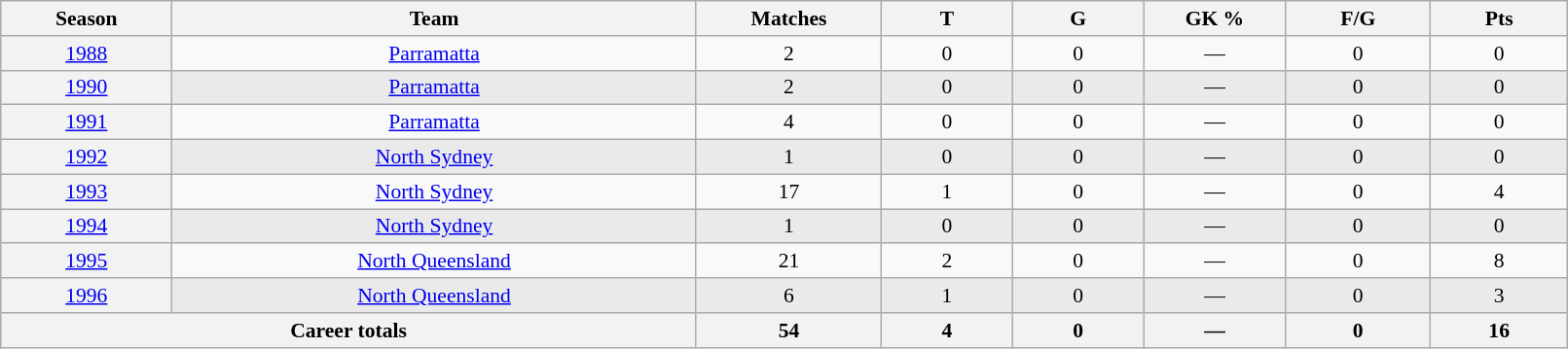<table class="wikitable sortable"  style="font-size:90%; text-align:center; width:85%;">
<tr>
<th width=2%>Season</th>
<th width=8%>Team</th>
<th width=2%>Matches</th>
<th width=2%>T</th>
<th width=2%>G</th>
<th width=2%>GK %</th>
<th width=2%>F/G</th>
<th width=2%>Pts</th>
</tr>
<tr>
<th scope="row" style="text-align:center; font-weight:normal"><a href='#'>1988</a></th>
<td style="text-align:center;"> <a href='#'>Parramatta</a></td>
<td>2</td>
<td>0</td>
<td>0</td>
<td>—</td>
<td>0</td>
<td>0</td>
</tr>
<tr style="background-color: #EAEAEA">
<th scope="row" style="text-align:center; font-weight:normal"><a href='#'>1990</a></th>
<td style="text-align:center;"> <a href='#'>Parramatta</a></td>
<td>2</td>
<td>0</td>
<td>0</td>
<td>—</td>
<td>0</td>
<td>0</td>
</tr>
<tr>
<th scope="row" style="text-align:center; font-weight:normal"><a href='#'>1991</a></th>
<td style="text-align:center;"> <a href='#'>Parramatta</a></td>
<td>4</td>
<td>0</td>
<td>0</td>
<td>—</td>
<td>0</td>
<td>0</td>
</tr>
<tr style="background-color: #EAEAEA">
<th scope="row" style="text-align:center; font-weight:normal"><a href='#'>1992</a></th>
<td style="text-align:center;"> <a href='#'>North Sydney</a></td>
<td>1</td>
<td>0</td>
<td>0</td>
<td>—</td>
<td>0</td>
<td>0</td>
</tr>
<tr>
<th scope="row" style="text-align:center; font-weight:normal"><a href='#'>1993</a></th>
<td style="text-align:center;"> <a href='#'>North Sydney</a></td>
<td>17</td>
<td>1</td>
<td>0</td>
<td>—</td>
<td>0</td>
<td>4</td>
</tr>
<tr style="background-color: #EAEAEA">
<th scope="row" style="text-align:center; font-weight:normal"><a href='#'>1994</a></th>
<td style="text-align:center;"> <a href='#'>North Sydney</a></td>
<td>1</td>
<td>0</td>
<td>0</td>
<td>—</td>
<td>0</td>
<td>0</td>
</tr>
<tr>
<th scope="row" style="text-align:center; font-weight:normal"><a href='#'>1995</a></th>
<td style="text-align:center;"> <a href='#'>North Queensland</a></td>
<td>21</td>
<td>2</td>
<td>0</td>
<td>—</td>
<td>0</td>
<td>8</td>
</tr>
<tr style="background-color: #EAEAEA">
<th scope="row" style="text-align:center; font-weight:normal"><a href='#'>1996</a></th>
<td style="text-align:center;"> <a href='#'>North Queensland</a></td>
<td>6</td>
<td>1</td>
<td>0</td>
<td>—</td>
<td>0</td>
<td>3</td>
</tr>
<tr class="sortbottom">
<th colspan=2>Career totals</th>
<th>54</th>
<th>4</th>
<th>0</th>
<th>—</th>
<th>0</th>
<th>16</th>
</tr>
</table>
